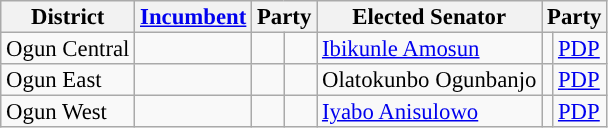<table class="sortable wikitable" style="font-size:95%;line-height:14px;">
<tr>
<th class="unsortable">District</th>
<th class="unsortable"><a href='#'>Incumbent</a></th>
<th colspan="2">Party</th>
<th class="unsortable">Elected Senator</th>
<th colspan="2">Party</th>
</tr>
<tr>
<td>Ogun Central</td>
<td></td>
<td></td>
<td></td>
<td><a href='#'>Ibikunle Amosun</a></td>
<td style="background:"></td>
<td><a href='#'>PDP</a></td>
</tr>
<tr>
<td>Ogun East</td>
<td></td>
<td></td>
<td></td>
<td>Olatokunbo Ogunbanjo</td>
<td style="background:"></td>
<td><a href='#'>PDP</a></td>
</tr>
<tr>
<td>Ogun West</td>
<td></td>
<td></td>
<td></td>
<td><a href='#'>Iyabo Anisulowo</a></td>
<td style="background:"></td>
<td><a href='#'>PDP</a></td>
</tr>
</table>
